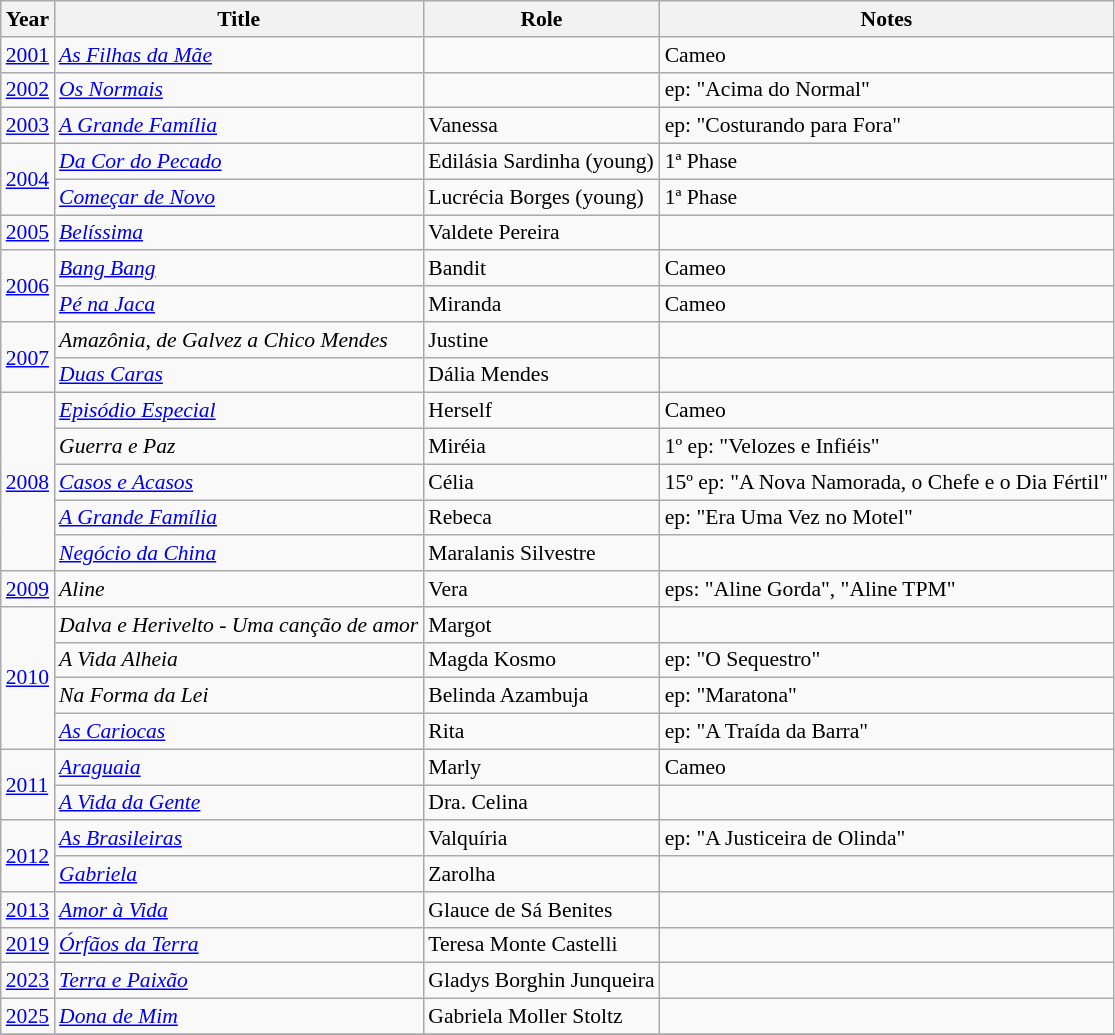<table class="wikitable" style="font-size: 90%;">
<tr>
<th>Year</th>
<th>Title</th>
<th>Role</th>
<th>Notes</th>
</tr>
<tr>
<td><a href='#'>2001</a></td>
<td><em><a href='#'>As Filhas da Mãe</a></em></td>
<td></td>
<td>Cameo</td>
</tr>
<tr>
<td><a href='#'>2002</a></td>
<td><em><a href='#'>Os Normais</a></em></td>
<td></td>
<td>ep: "Acima do Normal"</td>
</tr>
<tr>
<td><a href='#'>2003</a></td>
<td><em><a href='#'>A Grande Família</a></em></td>
<td>Vanessa</td>
<td>ep: "Costurando para Fora"</td>
</tr>
<tr>
<td rowspan="2"><a href='#'>2004</a></td>
<td><em><a href='#'>Da Cor do Pecado</a></em></td>
<td>Edilásia Sardinha (young)</td>
<td>1ª Phase</td>
</tr>
<tr>
<td><em><a href='#'>Começar de Novo</a></em></td>
<td>Lucrécia Borges (young)</td>
<td>1ª Phase</td>
</tr>
<tr>
<td><a href='#'>2005</a></td>
<td><em><a href='#'>Belíssima</a></em></td>
<td>Valdete Pereira</td>
<td></td>
</tr>
<tr>
<td rowspan="2"><a href='#'>2006</a></td>
<td><em><a href='#'>Bang Bang</a></em></td>
<td>Bandit</td>
<td>Cameo</td>
</tr>
<tr>
<td><em><a href='#'>Pé na Jaca</a></em></td>
<td>Miranda</td>
<td>Cameo</td>
</tr>
<tr>
<td rowspan="2"><a href='#'>2007</a></td>
<td><em>Amazônia, de Galvez a Chico Mendes</em></td>
<td>Justine</td>
<td></td>
</tr>
<tr>
<td><em><a href='#'>Duas Caras</a></em></td>
<td>Dália Mendes</td>
<td></td>
</tr>
<tr>
<td rowspan="5"><a href='#'>2008</a></td>
<td><em><a href='#'>Episódio Especial</a></em></td>
<td>Herself</td>
<td>Cameo</td>
</tr>
<tr>
<td><em>Guerra e Paz</em></td>
<td>Miréia</td>
<td>1º ep: "Velozes e Infiéis"</td>
</tr>
<tr>
<td><em><a href='#'>Casos e Acasos</a></em></td>
<td>Célia</td>
<td>15º ep: "A Nova Namorada, o Chefe e o Dia Fértil"</td>
</tr>
<tr>
<td><em><a href='#'>A Grande Família</a></em></td>
<td>Rebeca</td>
<td>ep: "Era Uma Vez no Motel"</td>
</tr>
<tr>
<td><em><a href='#'>Negócio da China</a></em></td>
<td>Maralanis Silvestre</td>
<td></td>
</tr>
<tr>
<td><a href='#'>2009</a></td>
<td><em>Aline</em></td>
<td>Vera</td>
<td>eps: "Aline Gorda", "Aline TPM"</td>
</tr>
<tr>
<td rowspan="4"><a href='#'>2010</a></td>
<td><em>Dalva e Herivelto - Uma canção de amor</em></td>
<td>Margot</td>
<td></td>
</tr>
<tr>
<td><em>A Vida Alheia</em></td>
<td>Magda Kosmo</td>
<td>ep: "O Sequestro"</td>
</tr>
<tr>
<td><em>Na Forma da Lei</em></td>
<td>Belinda Azambuja</td>
<td>ep: "Maratona"</td>
</tr>
<tr>
<td><em><a href='#'>As Cariocas</a></em></td>
<td>Rita</td>
<td>ep: "A Traída da Barra"</td>
</tr>
<tr>
<td rowspan="2"><a href='#'>2011</a></td>
<td><em><a href='#'>Araguaia</a></em></td>
<td>Marly</td>
<td>Cameo</td>
</tr>
<tr>
<td><em><a href='#'>A Vida da Gente</a></em></td>
<td>Dra. Celina</td>
<td></td>
</tr>
<tr>
<td rowspan="2"><a href='#'>2012</a></td>
<td><em><a href='#'>As Brasileiras</a></em></td>
<td>Valquíria</td>
<td>ep: "A Justiceira de Olinda"</td>
</tr>
<tr>
<td><em><a href='#'>Gabriela</a></em></td>
<td>Zarolha</td>
<td></td>
</tr>
<tr>
<td><a href='#'>2013</a></td>
<td><em><a href='#'>Amor à Vida</a></em></td>
<td>Glauce de Sá Benites</td>
<td></td>
</tr>
<tr>
<td><a href='#'>2019</a></td>
<td><em><a href='#'>Órfãos da Terra</a></em></td>
<td>Teresa Monte Castelli</td>
<td></td>
</tr>
<tr>
<td><a href='#'>2023</a></td>
<td><em><a href='#'>Terra e Paixão</a></em></td>
<td>Gladys Borghin Junqueira</td>
<td></td>
</tr>
<tr>
<td><a href='#'>2025</a></td>
<td><em><a href='#'>Dona de Mim</a></em></td>
<td>Gabriela Moller Stoltz</td>
<td></td>
</tr>
<tr>
</tr>
</table>
